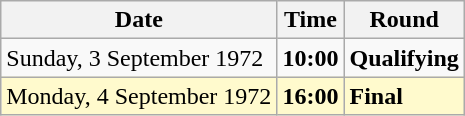<table class="wikitable">
<tr>
<th>Date</th>
<th>Time</th>
<th>Round</th>
</tr>
<tr>
<td>Sunday, 3 September 1972</td>
<td><strong>10:00</strong></td>
<td><strong>Qualifying</strong></td>
</tr>
<tr style=background:lemonchiffon>
<td>Monday, 4 September 1972</td>
<td><strong>16:00</strong></td>
<td><strong>Final</strong></td>
</tr>
</table>
